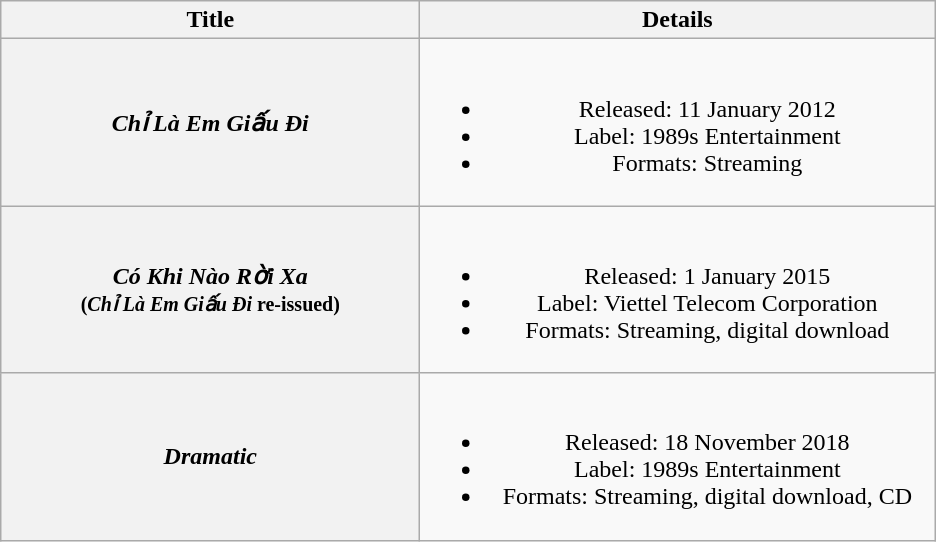<table class="wikitable plainrowheaders" style="text-align:center;">
<tr>
<th scope="col" style="width:17em;">Title</th>
<th scope="col" style="width:21em;">Details</th>
</tr>
<tr>
<th scope="row"><em>Chỉ Là Em Giấu Đi</em></th>
<td><br><ul><li>Released: 11 January 2012</li><li>Label: 1989s Entertainment</li><li>Formats: Streaming</li></ul></td>
</tr>
<tr>
<th scope="row"><em>Có Khi Nào Rời Xa</em><br><small>(<em>Chỉ Là Em Giấu Đi</em> re-issued)</small></th>
<td><br><ul><li>Released: 1 January 2015</li><li>Label: Viettel Telecom Corporation</li><li>Formats: Streaming, digital download</li></ul></td>
</tr>
<tr>
<th scope="row"><em>Dramatic</em></th>
<td><br><ul><li>Released: 18 November 2018</li><li>Label: 1989s Entertainment</li><li>Formats: Streaming, digital download, CD</li></ul></td>
</tr>
</table>
